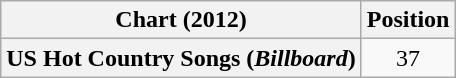<table class="wikitable plainrowheaders">
<tr>
<th>Chart (2012)</th>
<th>Position</th>
</tr>
<tr>
<th scope="row">US Hot Country Songs (<em>Billboard</em>)</th>
<td style="text-align:center;">37</td>
</tr>
</table>
